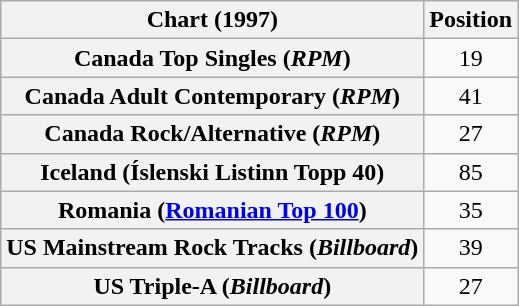<table class="wikitable sortable plainrowheaders" style="text-align:center">
<tr>
<th>Chart (1997)</th>
<th>Position</th>
</tr>
<tr>
<th scope="row">Canada Top Singles (<em>RPM</em>)</th>
<td>19</td>
</tr>
<tr>
<th scope="row">Canada Adult Contemporary (<em>RPM</em>)</th>
<td>41</td>
</tr>
<tr>
<th scope="row">Canada Rock/Alternative (<em>RPM</em>)</th>
<td>27</td>
</tr>
<tr>
<th scope="row">Iceland (Íslenski Listinn Topp 40)</th>
<td>85</td>
</tr>
<tr>
<th scope="row">Romania (<a href='#'>Romanian Top 100</a>)</th>
<td>35</td>
</tr>
<tr>
<th scope="row">US Mainstream Rock Tracks (<em>Billboard</em>)</th>
<td>39</td>
</tr>
<tr>
<th scope="row">US Triple-A (<em>Billboard</em>)</th>
<td>27</td>
</tr>
</table>
